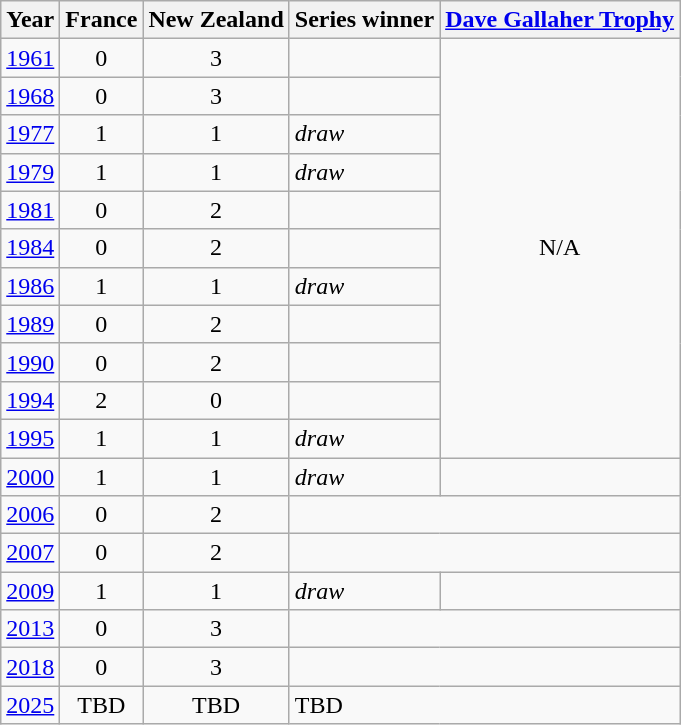<table class="wikitable">
<tr>
<th>Year</th>
<th>France</th>
<th>New Zealand</th>
<th>Series winner</th>
<th><a href='#'>Dave Gallaher Trophy</a></th>
</tr>
<tr>
<td> <a href='#'>1961</a></td>
<td align=center>0</td>
<td align=center>3</td>
<td></td>
<td rowspan="11" align=center>N/A</td>
</tr>
<tr>
<td> <a href='#'>1968</a></td>
<td align=center>0</td>
<td align=center>3</td>
<td></td>
</tr>
<tr>
<td> <a href='#'>1977</a></td>
<td align=center>1</td>
<td align=center>1</td>
<td> <em>draw</em></td>
</tr>
<tr>
<td> <a href='#'>1979</a></td>
<td align=center>1</td>
<td align=center>1</td>
<td> <em>draw</em></td>
</tr>
<tr>
<td> <a href='#'>1981</a></td>
<td align=center>0</td>
<td align=center>2</td>
<td></td>
</tr>
<tr>
<td> <a href='#'>1984</a></td>
<td align=center>0</td>
<td align=center>2</td>
<td></td>
</tr>
<tr>
<td> <a href='#'>1986</a></td>
<td align=center>1</td>
<td align=center>1</td>
<td> <em>draw</em></td>
</tr>
<tr>
<td> <a href='#'>1989</a></td>
<td align=center>0</td>
<td align=center>2</td>
<td></td>
</tr>
<tr>
<td> <a href='#'>1990</a></td>
<td align=center>0</td>
<td align=center>2</td>
<td></td>
</tr>
<tr>
<td> <a href='#'>1994</a></td>
<td align=center>2</td>
<td align=center>0</td>
<td></td>
</tr>
<tr>
<td> <a href='#'>1995</a></td>
<td align=center>1</td>
<td align=center>1</td>
<td> <em>draw</em></td>
</tr>
<tr>
<td> <a href='#'>2000</a></td>
<td align=center>1</td>
<td align=center>1</td>
<td> <em>draw</em></td>
<td></td>
</tr>
<tr>
<td> <a href='#'>2006</a></td>
<td align=center>0</td>
<td align=center>2</td>
<td colspan=2></td>
</tr>
<tr>
<td> <a href='#'>2007</a></td>
<td align=center>0</td>
<td align=center>2</td>
<td colspan=2></td>
</tr>
<tr>
<td> <a href='#'>2009</a></td>
<td align=center>1</td>
<td align=center>1</td>
<td> <em>draw</em></td>
<td></td>
</tr>
<tr>
<td> <a href='#'>2013</a></td>
<td align=center>0</td>
<td align=center>3</td>
<td colspan=2></td>
</tr>
<tr>
<td> <a href='#'>2018</a></td>
<td align=center>0</td>
<td align=center>3</td>
<td colspan=2></td>
</tr>
<tr>
<td> <a href='#'>2025</a></td>
<td align=center>TBD</td>
<td align=center>TBD</td>
<td colspan=2>TBD</td>
</tr>
</table>
